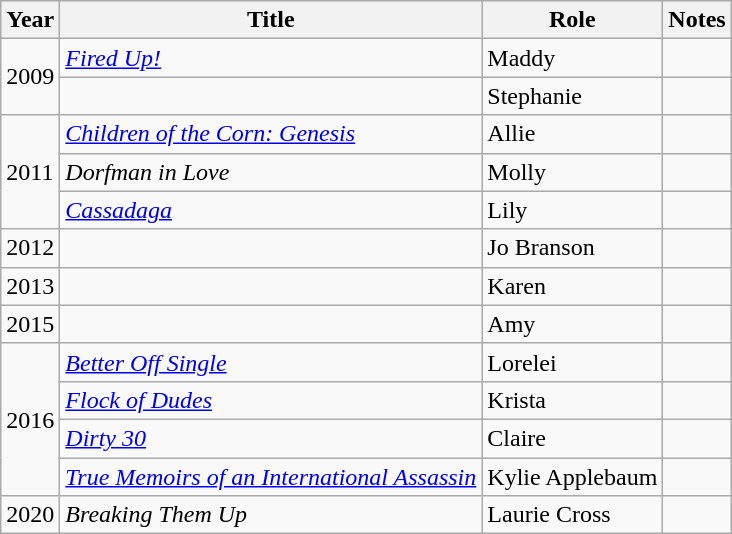<table class="wikitable sortable">
<tr>
<th>Year</th>
<th>Title</th>
<th>Role</th>
<th class="unsortable">Notes</th>
</tr>
<tr>
<td rowspan=2>2009</td>
<td><em><a href='#'>Fired Up!</a></em></td>
<td>Maddy</td>
<td></td>
</tr>
<tr>
<td><em></em></td>
<td>Stephanie</td>
<td></td>
</tr>
<tr>
<td rowspan=3>2011</td>
<td><em><a href='#'>Children of the Corn: Genesis</a></em></td>
<td>Allie</td>
<td></td>
</tr>
<tr>
<td><em>Dorfman in Love</em></td>
<td>Molly</td>
<td></td>
</tr>
<tr>
<td><em><a href='#'>Cassadaga</a></em></td>
<td>Lily</td>
<td></td>
</tr>
<tr>
<td>2012</td>
<td><em></em></td>
<td>Jo Branson</td>
<td></td>
</tr>
<tr>
<td>2013</td>
<td><em></em></td>
<td>Karen</td>
<td></td>
</tr>
<tr>
<td>2015</td>
<td><em></em></td>
<td>Amy</td>
<td></td>
</tr>
<tr>
<td rowspan=4>2016</td>
<td><em><a href='#'>Better Off Single</a></em></td>
<td>Lorelei</td>
<td></td>
</tr>
<tr>
<td><em><a href='#'>Flock of Dudes</a></em></td>
<td>Krista</td>
<td></td>
</tr>
<tr>
<td><em><a href='#'>Dirty 30</a></em></td>
<td>Claire</td>
<td></td>
</tr>
<tr>
<td><em><a href='#'>True Memoirs of an International Assassin</a></em></td>
<td>Kylie Applebaum</td>
<td></td>
</tr>
<tr>
<td>2020</td>
<td><em>Breaking Them Up</em></td>
<td>Laurie Cross</td>
<td></td>
</tr>
</table>
